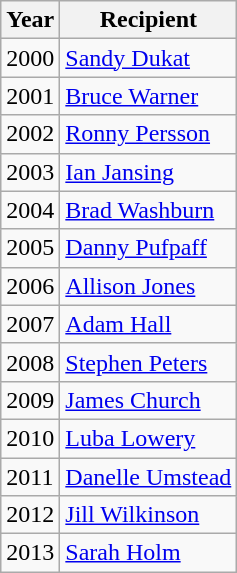<table class="wikitable">
<tr>
<th><strong>Year</strong></th>
<th><strong>Recipient</strong></th>
</tr>
<tr>
<td>2000</td>
<td><a href='#'>Sandy Dukat</a></td>
</tr>
<tr>
<td>2001</td>
<td><a href='#'>Bruce Warner</a></td>
</tr>
<tr>
<td>2002</td>
<td><a href='#'>Ronny Persson</a></td>
</tr>
<tr>
<td>2003</td>
<td><a href='#'>Ian Jansing</a></td>
</tr>
<tr>
<td>2004</td>
<td><a href='#'>Brad Washburn</a></td>
</tr>
<tr>
<td>2005</td>
<td><a href='#'>Danny Pufpaff</a></td>
</tr>
<tr>
<td>2006</td>
<td><a href='#'>Allison Jones</a></td>
</tr>
<tr>
<td>2007</td>
<td><a href='#'>Adam Hall</a></td>
</tr>
<tr>
<td>2008</td>
<td><a href='#'>Stephen Peters</a></td>
</tr>
<tr>
<td>2009</td>
<td><a href='#'>James Church</a></td>
</tr>
<tr>
<td>2010</td>
<td><a href='#'>Luba Lowery</a></td>
</tr>
<tr>
<td>2011</td>
<td><a href='#'>Danelle Umstead</a></td>
</tr>
<tr>
<td>2012</td>
<td><a href='#'>Jill Wilkinson</a></td>
</tr>
<tr>
<td>2013</td>
<td><a href='#'>Sarah Holm</a></td>
</tr>
</table>
